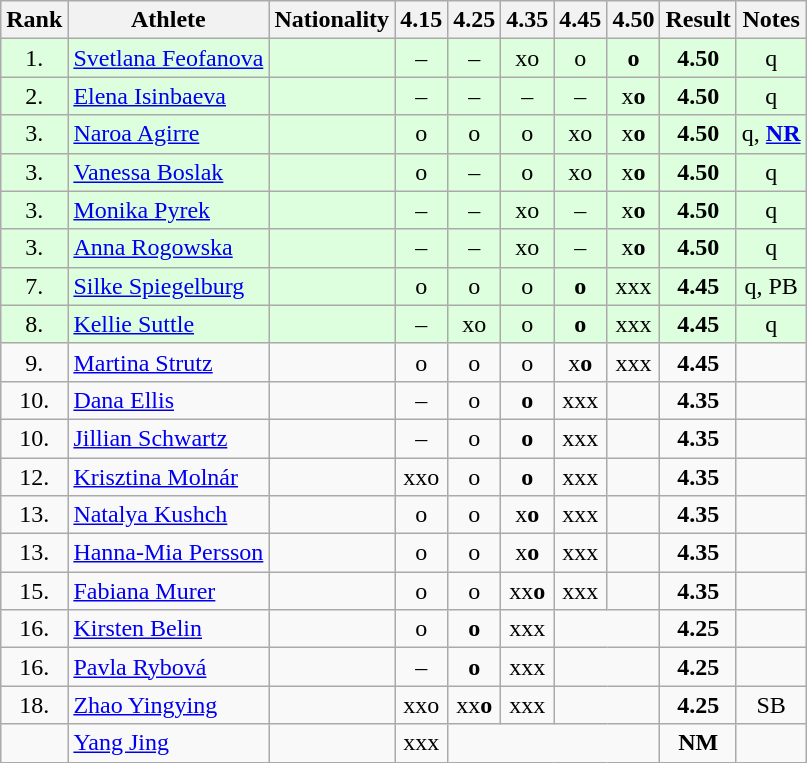<table class="wikitable" style="text-align:center">
<tr>
<th>Rank</th>
<th>Athlete</th>
<th>Nationality</th>
<th>4.15</th>
<th>4.25</th>
<th>4.35</th>
<th>4.45</th>
<th>4.50</th>
<th>Result</th>
<th>Notes</th>
</tr>
<tr bgcolor=ddffdd>
<td>1.</td>
<td align="left"><a href='#'>Svetlana Feofanova</a></td>
<td align=left></td>
<td>–</td>
<td>–</td>
<td>xo</td>
<td>o</td>
<td><strong>o</strong></td>
<td><strong>4.50</strong></td>
<td>q</td>
</tr>
<tr bgcolor=ddffdd>
<td>2.</td>
<td align="left"><a href='#'>Elena Isinbaeva</a></td>
<td align=left></td>
<td>–</td>
<td>–</td>
<td>–</td>
<td>–</td>
<td>x<strong>o</strong></td>
<td><strong>4.50</strong></td>
<td>q</td>
</tr>
<tr bgcolor=ddffdd>
<td>3.</td>
<td align="left"><a href='#'>Naroa Agirre</a></td>
<td align=left></td>
<td>o</td>
<td>o</td>
<td>o</td>
<td>xo</td>
<td>x<strong>o</strong></td>
<td><strong>4.50</strong></td>
<td>q, <strong><a href='#'>NR</a></strong></td>
</tr>
<tr bgcolor=ddffdd>
<td>3.</td>
<td align="left"><a href='#'>Vanessa Boslak</a></td>
<td align=left></td>
<td>o</td>
<td>–</td>
<td>o</td>
<td>xo</td>
<td>x<strong>o</strong></td>
<td><strong>4.50</strong></td>
<td>q</td>
</tr>
<tr bgcolor=ddffdd>
<td>3.</td>
<td align="left"><a href='#'>Monika Pyrek</a></td>
<td align=left></td>
<td>–</td>
<td>–</td>
<td>xo</td>
<td>–</td>
<td>x<strong>o</strong></td>
<td><strong>4.50</strong></td>
<td>q</td>
</tr>
<tr bgcolor=ddffdd>
<td>3.</td>
<td align="left"><a href='#'>Anna Rogowska</a></td>
<td align=left></td>
<td>–</td>
<td>–</td>
<td>xo</td>
<td>–</td>
<td>x<strong>o</strong></td>
<td><strong>4.50</strong></td>
<td>q</td>
</tr>
<tr bgcolor=ddffdd>
<td>7.</td>
<td align="left"><a href='#'>Silke Spiegelburg</a></td>
<td align=left></td>
<td>o</td>
<td>o</td>
<td>o</td>
<td><strong>o</strong></td>
<td>xxx</td>
<td><strong>4.45</strong></td>
<td>q, PB</td>
</tr>
<tr bgcolor=ddffdd>
<td>8.</td>
<td align="left"><a href='#'>Kellie Suttle</a></td>
<td align=left></td>
<td>–</td>
<td>xo</td>
<td>o</td>
<td><strong>o</strong></td>
<td>xxx</td>
<td><strong>4.45</strong></td>
<td>q</td>
</tr>
<tr>
<td>9.</td>
<td align="left"><a href='#'>Martina Strutz</a></td>
<td align=left></td>
<td>o</td>
<td>o</td>
<td>o</td>
<td>x<strong>o</strong></td>
<td>xxx</td>
<td><strong>4.45</strong></td>
<td></td>
</tr>
<tr>
<td>10.</td>
<td align="left"><a href='#'>Dana Ellis</a></td>
<td align=left></td>
<td>–</td>
<td>o</td>
<td><strong>o</strong></td>
<td>xxx</td>
<td></td>
<td><strong>4.35</strong></td>
<td></td>
</tr>
<tr>
<td>10.</td>
<td align="left"><a href='#'>Jillian Schwartz</a></td>
<td align=left></td>
<td>–</td>
<td>o</td>
<td><strong>o</strong></td>
<td>xxx</td>
<td></td>
<td><strong>4.35</strong></td>
<td></td>
</tr>
<tr>
<td>12.</td>
<td align="left"><a href='#'>Krisztina Molnár</a></td>
<td align=left></td>
<td>xxo</td>
<td>o</td>
<td><strong>o</strong></td>
<td>xxx</td>
<td></td>
<td><strong>4.35</strong></td>
<td></td>
</tr>
<tr>
<td>13.</td>
<td align="left"><a href='#'>Natalya Kushch</a></td>
<td align=left></td>
<td>o</td>
<td>o</td>
<td>x<strong>o</strong></td>
<td>xxx</td>
<td></td>
<td><strong>4.35</strong></td>
<td></td>
</tr>
<tr>
<td>13.</td>
<td align="left"><a href='#'>Hanna-Mia Persson</a></td>
<td align=left></td>
<td>o</td>
<td>o</td>
<td>x<strong>o</strong></td>
<td>xxx</td>
<td></td>
<td><strong>4.35</strong></td>
<td></td>
</tr>
<tr>
<td>15.</td>
<td align="left"><a href='#'>Fabiana Murer</a></td>
<td align=left></td>
<td>o</td>
<td>o</td>
<td>xx<strong>o</strong></td>
<td>xxx</td>
<td></td>
<td><strong>4.35</strong></td>
<td></td>
</tr>
<tr>
<td>16.</td>
<td align="left"><a href='#'>Kirsten Belin</a></td>
<td align=left></td>
<td>o</td>
<td><strong>o</strong></td>
<td>xxx</td>
<td colspan=2></td>
<td><strong>4.25</strong></td>
<td></td>
</tr>
<tr>
<td>16.</td>
<td align="left"><a href='#'>Pavla Rybová</a></td>
<td align=left></td>
<td>–</td>
<td><strong>o</strong></td>
<td>xxx</td>
<td colspan=2></td>
<td><strong>4.25</strong></td>
<td></td>
</tr>
<tr>
<td>18.</td>
<td align="left"><a href='#'>Zhao Yingying</a></td>
<td align=left></td>
<td>xxo</td>
<td>xx<strong>o</strong></td>
<td>xxx</td>
<td colspan=2></td>
<td><strong>4.25</strong></td>
<td>SB</td>
</tr>
<tr>
<td></td>
<td align="left"><a href='#'>Yang Jing</a></td>
<td align=left></td>
<td>xxx</td>
<td colspan=4></td>
<td><strong>NM</strong></td>
<td></td>
</tr>
</table>
